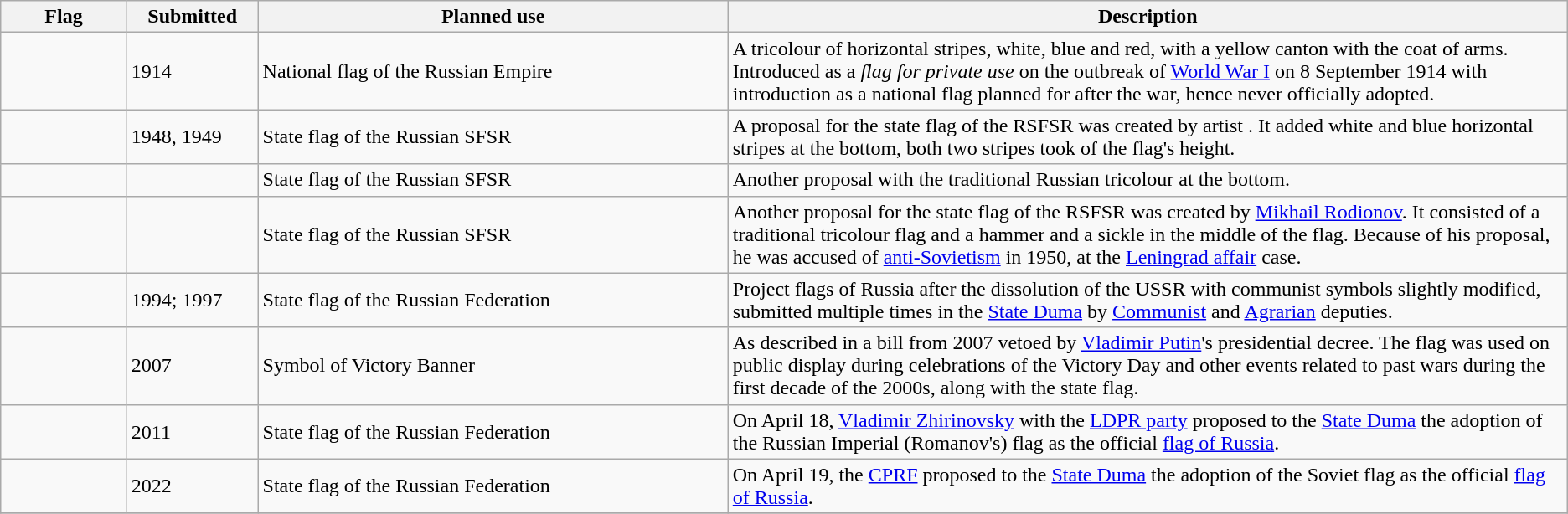<table class="wikitable">
<tr>
<th width="100">Flag</th>
<th width="100">Submitted</th>
<th width="400">Planned use</th>
<th width="725">Description</th>
</tr>
<tr>
<td></td>
<td>1914</td>
<td>National flag of the Russian Empire</td>
<td>A tricolour of horizontal stripes, white, blue and red, with a yellow canton with the coat of arms. Introduced as a <em>flag for private use</em> on the outbreak of <a href='#'>World War I</a> on 8 September 1914 with introduction as a national flag planned for after the war, hence never officially adopted.</td>
</tr>
<tr>
<td></td>
<td>1948, 1949</td>
<td>State flag of the Russian SFSR</td>
<td>A proposal for the state flag of the RSFSR was created by artist . It added white and blue horizontal stripes at the bottom, both two stripes took  of the flag's height.</td>
</tr>
<tr>
<td></td>
<td></td>
<td>State flag of the Russian SFSR</td>
<td>Another proposal with the traditional Russian tricolour at the bottom.</td>
</tr>
<tr>
<td></td>
<td></td>
<td>State flag of the Russian SFSR</td>
<td>Another proposal for the state flag of the RSFSR was created by <a href='#'>Mikhail Rodionov</a>. It consisted of a traditional tricolour flag and a hammer and a sickle in the middle of the flag. Because of his proposal, he was accused of <a href='#'>anti-Sovietism</a> in 1950, at the <a href='#'>Leningrad affair</a> case.</td>
</tr>
<tr>
<td></td>
<td>1994; 1997</td>
<td>State flag of the Russian Federation</td>
<td>Project flags of Russia after the dissolution of the USSR with communist symbols slightly modified, submitted multiple times in the <a href='#'>State Duma</a> by <a href='#'>Communist</a> and <a href='#'>Agrarian</a> deputies.</td>
</tr>
<tr>
<td></td>
<td>2007</td>
<td> Symbol of Victory Banner</td>
<td>As described in a bill from 2007 vetoed by <a href='#'>Vladimir Putin</a>'s presidential decree. The flag was used on public display during celebrations of the Victory Day and other events related to past wars during the first decade of the 2000s, along with the state flag.</td>
</tr>
<tr>
<td></td>
<td>2011</td>
<td>State flag of the Russian Federation</td>
<td>On April 18, <a href='#'>Vladimir Zhirinovsky</a> with the <a href='#'>LDPR party</a> proposed to the <a href='#'>State Duma</a> the adoption of the Russian Imperial (Romanov's) flag as the official <a href='#'>flag of Russia</a>.</td>
</tr>
<tr>
<td></td>
<td>2022</td>
<td>State flag of the Russian Federation</td>
<td>On April 19, the <a href='#'>CPRF</a> proposed to the <a href='#'>State Duma</a> the adoption of the Soviet flag as the official <a href='#'>flag of Russia</a>.</td>
</tr>
<tr>
</tr>
</table>
